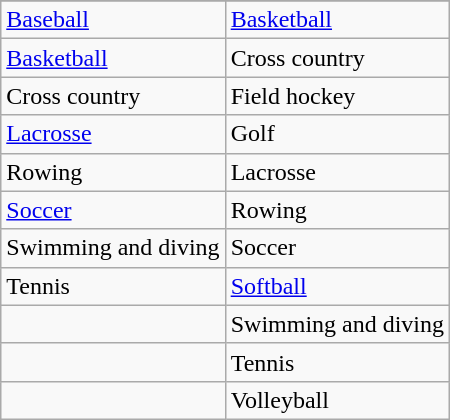<table class="wikitable" style= " ">
<tr>
</tr>
<tr>
<td><a href='#'>Baseball</a></td>
<td><a href='#'>Basketball</a></td>
</tr>
<tr>
<td><a href='#'>Basketball</a></td>
<td>Cross country</td>
</tr>
<tr>
<td>Cross country</td>
<td>Field hockey</td>
</tr>
<tr>
<td><a href='#'>Lacrosse</a></td>
<td>Golf</td>
</tr>
<tr>
<td>Rowing</td>
<td>Lacrosse</td>
</tr>
<tr>
<td><a href='#'>Soccer</a></td>
<td>Rowing</td>
</tr>
<tr>
<td>Swimming and diving</td>
<td>Soccer</td>
</tr>
<tr>
<td>Tennis</td>
<td><a href='#'>Softball</a></td>
</tr>
<tr>
<td></td>
<td>Swimming and diving</td>
</tr>
<tr>
<td></td>
<td>Tennis</td>
</tr>
<tr>
<td></td>
<td>Volleyball</td>
</tr>
</table>
